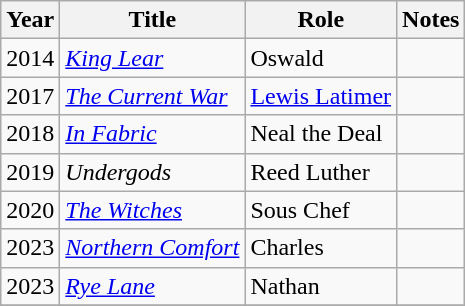<table class="wikitable">
<tr>
<th>Year</th>
<th>Title</th>
<th>Role</th>
<th>Notes</th>
</tr>
<tr>
<td>2014</td>
<td><em><a href='#'>King Lear</a></em></td>
<td>Oswald</td>
<td></td>
</tr>
<tr>
<td>2017</td>
<td><em><a href='#'>The Current War</a></em></td>
<td><a href='#'>Lewis Latimer</a></td>
<td></td>
</tr>
<tr>
<td>2018</td>
<td><em><a href='#'>In Fabric</a></em></td>
<td>Neal the Deal</td>
<td></td>
</tr>
<tr>
<td>2019</td>
<td><em>Undergods</em></td>
<td>Reed Luther</td>
<td></td>
</tr>
<tr>
<td>2020</td>
<td><em><a href='#'>The Witches</a></em></td>
<td>Sous Chef</td>
<td></td>
</tr>
<tr>
<td>2023</td>
<td><em><a href='#'>Northern Comfort</a></em></td>
<td>Charles</td>
<td></td>
</tr>
<tr>
<td>2023</td>
<td><em><a href='#'>Rye Lane</a></em></td>
<td>Nathan</td>
<td></td>
</tr>
<tr>
</tr>
</table>
